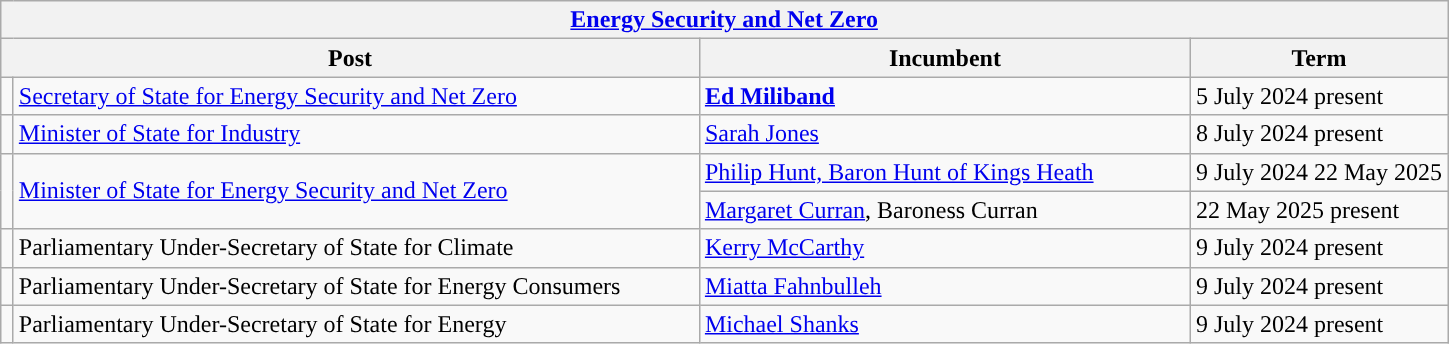<table class="wikitable">
<tr>
<th colspan="4"><a href='#'>Energy Security and Net Zero</a></th>
</tr>
<tr>
<th colspan="2">Post</th>
<th>Incumbent</th>
<th>Term</th>
</tr>
<tr>
<td style="width: 1px; background: "></td>
<td style="width: 450px;"><a href='#'>Secretary of State for Energy Security and Net Zero</a></td>
<td style="width: 320px;"><strong><a href='#'>Ed Miliband</a></strong></td>
<td>5 July 2024 present</td>
</tr>
<tr>
<td rowspan="1" style="width: 1px; background: "></td>
<td rowspan="1" style="width: 450px;"><a href='#'>Minister of State for Industry</a></td>
<td style="width: 320px;"><a href='#'>Sarah Jones</a></td>
<td>8 July 2024 present</td>
</tr>
<tr>
<td rowspan="2" style="width: 1px; background: "></td>
<td rowspan="2"><a href='#'>Minister of State for Energy Security and Net Zero</a></td>
<td><a href='#'>Philip Hunt, Baron Hunt of Kings Heath</a> </td>
<td>9 July 2024 22 May 2025</td>
</tr>
<tr>
<td><a href='#'>Margaret Curran</a>, Baroness Curran </td>
<td>22 May 2025 present</td>
</tr>
<tr>
<td rowspan="1" style="width: 1px; background: "></td>
<td>Parliamentary Under-Secretary of State for Climate</td>
<td><a href='#'>Kerry McCarthy</a></td>
<td>9 July 2024 present</td>
</tr>
<tr>
<td rowspan="1" style="width: 1px; background: "></td>
<td>Parliamentary Under-Secretary of State for Energy Consumers</td>
<td><a href='#'>Miatta Fahnbulleh</a></td>
<td>9 July 2024 present</td>
</tr>
<tr>
<td rowspan="1" style="width: 1px; background: "></td>
<td>Parliamentary Under-Secretary of State for Energy</td>
<td><a href='#'>Michael Shanks</a></td>
<td>9 July 2024 present</td>
</tr>
</table>
